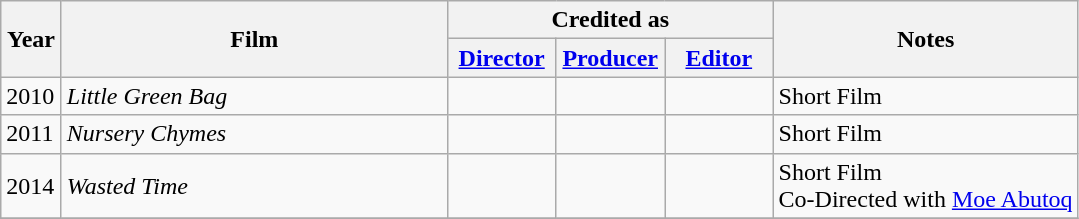<table class="wikitable sortable" style="margin-right: 0;">
<tr>
<th rowspan="2" style="width:33px;">Year</th>
<th rowspan="2" style="width:250px;">Film</th>
<th colspan="3">Credited as</th>
<th rowspan="2">Notes</th>
</tr>
<tr>
<th style="width:65px;"><a href='#'>Director</a></th>
<th style="width:65px;"><a href='#'>Producer</a></th>
<th style="width:65px;"><a href='#'>Editor</a></th>
</tr>
<tr>
<td>2010</td>
<td style="text-align:left"><em>Little Green Bag</em></td>
<td></td>
<td></td>
<td></td>
<td>Short Film</td>
</tr>
<tr>
<td>2011</td>
<td style="text-align:left"><em>Nursery Chymes</em></td>
<td></td>
<td></td>
<td></td>
<td>Short Film</td>
</tr>
<tr>
<td>2014</td>
<td style="text-align:left"><em>Wasted Time</em></td>
<td></td>
<td></td>
<td></td>
<td>Short Film<br>Co-Directed with <a href='#'>Moe Abutoq</a></td>
</tr>
<tr>
</tr>
</table>
